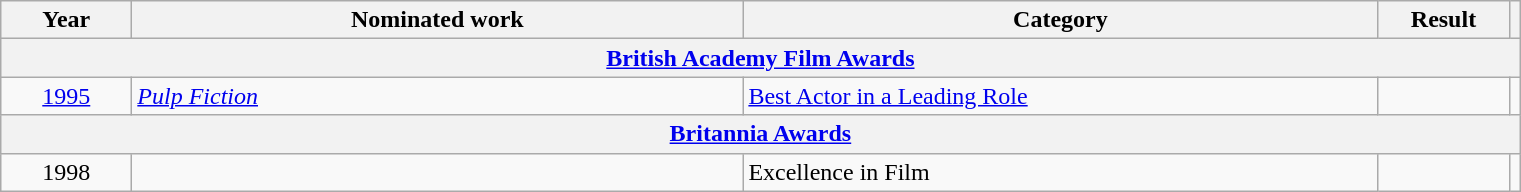<table class=wikitable>
<tr>
<th scope="col" style="width:5em;">Year</th>
<th scope="col" style="width:25em;">Nominated work</th>
<th scope="col" style="width:26em;">Category</th>
<th scope="col" style="width:5em;">Result</th>
<th></th>
</tr>
<tr>
<th colspan="5"><a href='#'>British Academy Film Awards</a></th>
</tr>
<tr>
<td align="center"><a href='#'>1995</a></td>
<td><em><a href='#'>Pulp Fiction</a></em></td>
<td><a href='#'>Best Actor in a Leading Role</a></td>
<td></td>
<td align="center"></td>
</tr>
<tr>
<th colspan="5"><a href='#'>Britannia Awards</a></th>
</tr>
<tr>
<td align="center">1998</td>
<td></td>
<td>Excellence in Film</td>
<td></td>
<td align="center"></td>
</tr>
</table>
